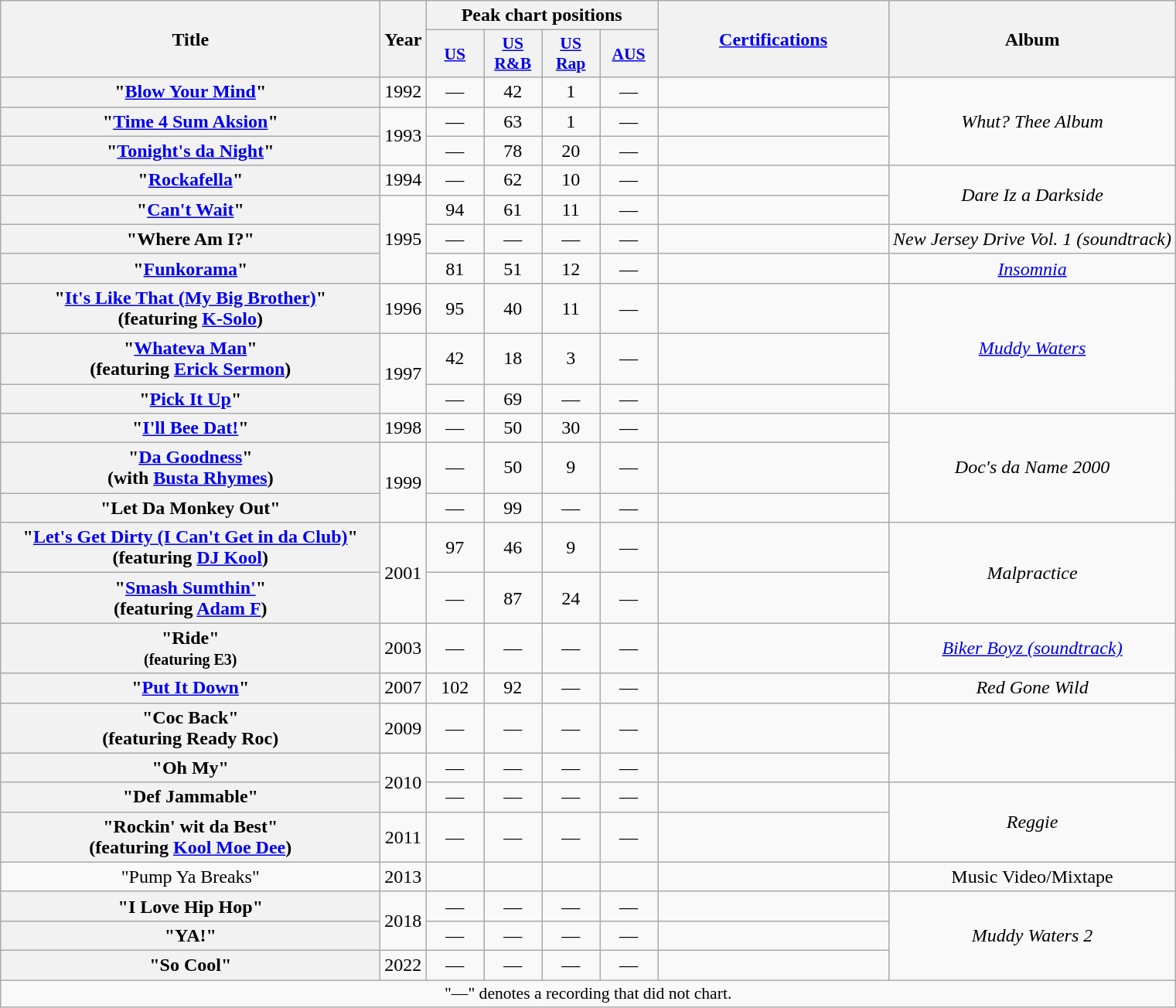<table class="wikitable plainrowheaders" style="text-align:center;">
<tr>
<th scope="col" rowspan="2" style="width:20em;">Title</th>
<th scope="col" rowspan="2">Year</th>
<th scope="col" colspan="4">Peak chart positions</th>
<th scope="col" rowspan="2" style="width:12em;"><a href='#'>Certifications</a></th>
<th scope="col" rowspan="2">Album</th>
</tr>
<tr>
<th style="width:3em;font-size:90%;"><a href='#'>US</a></th>
<th style="width:3em;font-size:90%;"><a href='#'>US<br>R&B</a></th>
<th style="width:3em;font-size:90%;"><a href='#'>US<br>Rap</a></th>
<th style="width:3em;font-size:90%;"><a href='#'>AUS</a><br></th>
</tr>
<tr>
<th scope="row">"<a href='#'>Blow Your Mind</a>"</th>
<td>1992</td>
<td>—</td>
<td>42</td>
<td>1</td>
<td>—</td>
<td></td>
<td rowspan="3"><em>Whut? Thee Album</em></td>
</tr>
<tr>
<th scope="row">"<a href='#'>Time 4 Sum Aksion</a>"</th>
<td rowspan="2">1993</td>
<td>—</td>
<td>63</td>
<td>1</td>
<td>—</td>
<td></td>
</tr>
<tr>
<th scope="row">"<a href='#'>Tonight's da Night</a>"</th>
<td>—</td>
<td>78</td>
<td>20</td>
<td>—</td>
<td></td>
</tr>
<tr>
<th scope="row">"<a href='#'>Rockafella</a>"</th>
<td>1994</td>
<td>—</td>
<td>62</td>
<td>10</td>
<td>—</td>
<td></td>
<td rowspan="2"><em>Dare Iz a Darkside</em></td>
</tr>
<tr>
<th scope="row">"<a href='#'>Can't Wait</a>"</th>
<td rowspan="3">1995</td>
<td>94</td>
<td>61</td>
<td>11</td>
<td>—</td>
<td></td>
</tr>
<tr>
<th scope="row">"Where Am I?"</th>
<td>—</td>
<td>—</td>
<td>—</td>
<td>—</td>
<td></td>
<td><em>New Jersey Drive Vol. 1 (soundtrack)</em></td>
</tr>
<tr>
<th scope="row">"<a href='#'>Funkorama</a>"</th>
<td>81</td>
<td>51</td>
<td>12</td>
<td>—</td>
<td></td>
<td><em><a href='#'>Insomnia</a></em></td>
</tr>
<tr>
<th scope="row">"<a href='#'>It's Like That (My Big Brother)</a>"<br><span>(featuring <a href='#'>K-Solo</a>)</span></th>
<td>1996</td>
<td>95</td>
<td>40</td>
<td>11</td>
<td>—</td>
<td></td>
<td rowspan="3"><em><a href='#'>Muddy Waters</a></em></td>
</tr>
<tr>
<th scope="row">"<a href='#'>Whateva Man</a>"<br><span>(featuring <a href='#'>Erick Sermon</a>)</span></th>
<td rowspan="2">1997</td>
<td>42</td>
<td>18</td>
<td>3</td>
<td>—</td>
<td></td>
</tr>
<tr>
<th scope="row">"<a href='#'>Pick It Up</a>"</th>
<td>—</td>
<td>69</td>
<td>—</td>
<td>—</td>
<td></td>
</tr>
<tr>
<th scope="row">"<a href='#'>I'll Bee Dat!</a>"</th>
<td>1998</td>
<td>—</td>
<td>50</td>
<td>30</td>
<td>—</td>
<td></td>
<td rowspan="3"><em>Doc's da Name 2000</em></td>
</tr>
<tr>
<th scope="row">"<a href='#'>Da Goodness</a>"<br><span>(with <a href='#'>Busta Rhymes</a>)</span></th>
<td rowspan="2">1999</td>
<td>—</td>
<td>50</td>
<td>9</td>
<td>—</td>
<td></td>
</tr>
<tr>
<th scope="row">"Let Da Monkey Out"</th>
<td>—</td>
<td>99</td>
<td>—</td>
<td>—</td>
<td></td>
</tr>
<tr>
<th scope="row">"<a href='#'>Let's Get Dirty (I Can't Get in da Club)</a>"<br><span>(featuring <a href='#'>DJ Kool</a>)</span></th>
<td rowspan="2">2001</td>
<td>97</td>
<td>46</td>
<td>9</td>
<td>—</td>
<td></td>
<td rowspan="2"><em>Malpractice</em></td>
</tr>
<tr>
<th scope="row">"<a href='#'>Smash Sumthin'</a>"<br><span>(featuring <a href='#'>Adam F</a>)</span></th>
<td>—</td>
<td>87</td>
<td>24</td>
<td>—</td>
<td></td>
</tr>
<tr>
<th scope="row">"Ride"<br><small>(featuring E3)</small></th>
<td>2003</td>
<td>—</td>
<td>—</td>
<td>—</td>
<td>—</td>
<td></td>
<td><em><a href='#'>Biker Boyz (soundtrack)</a></em></td>
</tr>
<tr>
<th scope="row">"<a href='#'>Put It Down</a>"</th>
<td>2007</td>
<td>102</td>
<td>92</td>
<td>—</td>
<td>—</td>
<td></td>
<td><em>Red Gone Wild</em></td>
</tr>
<tr>
<th scope="row">"Coc Back"<br><span>(featuring Ready Roc)</span></th>
<td>2009</td>
<td>—</td>
<td>—</td>
<td>—</td>
<td>—</td>
<td></td>
<td rowspan="2"></td>
</tr>
<tr>
<th scope="row">"Oh My"</th>
<td rowspan="2">2010</td>
<td>—</td>
<td>—</td>
<td>—</td>
<td>—</td>
<td></td>
</tr>
<tr>
<th scope="row">"Def Jammable"</th>
<td>—</td>
<td>—</td>
<td>—</td>
<td>—</td>
<td></td>
<td rowspan="2"><em>Reggie</em></td>
</tr>
<tr>
<th scope="row">"Rockin' wit da Best"<br><span>(featuring <a href='#'>Kool Moe Dee</a>)</span></th>
<td>2011</td>
<td>—</td>
<td>—</td>
<td>—</td>
<td>—</td>
<td></td>
</tr>
<tr>
<td>"Pump Ya Breaks" </td>
<td>2013</td>
<td></td>
<td></td>
<td></td>
<td></td>
<td></td>
<td>Music Video/Mixtape</td>
</tr>
<tr>
<th scope="row">"I Love Hip Hop"</th>
<td rowspan="2">2018</td>
<td>—</td>
<td>—</td>
<td>—</td>
<td>—</td>
<td></td>
<td rowspan="3"><em>Muddy Waters 2</em></td>
</tr>
<tr>
<th scope="row">"YA!"</th>
<td>—</td>
<td>—</td>
<td>—</td>
<td>—</td>
<td></td>
</tr>
<tr>
<th scope="row">"So Cool"</th>
<td>2022</td>
<td>—</td>
<td>—</td>
<td>—</td>
<td>—</td>
<td></td>
</tr>
<tr>
<td colspan="14" style="font-size:90%">"—" denotes a recording that did not chart.</td>
</tr>
</table>
